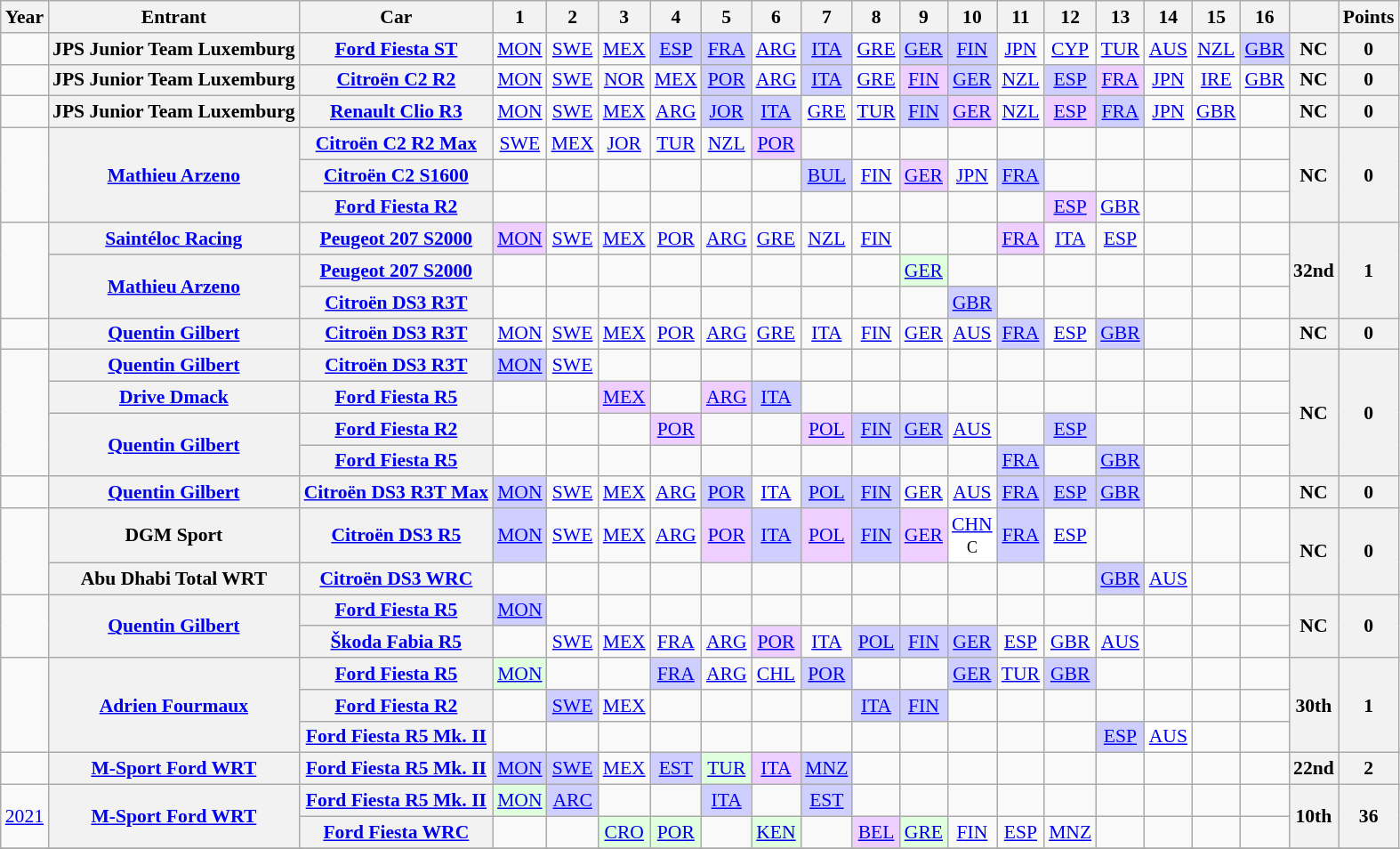<table class="wikitable" style="text-align:center; font-size:90%">
<tr>
<th>Year</th>
<th>Entrant</th>
<th>Car</th>
<th>1</th>
<th>2</th>
<th>3</th>
<th>4</th>
<th>5</th>
<th>6</th>
<th>7</th>
<th>8</th>
<th>9</th>
<th>10</th>
<th>11</th>
<th>12</th>
<th>13</th>
<th>14</th>
<th>15</th>
<th>16</th>
<th></th>
<th>Points</th>
</tr>
<tr>
<td></td>
<th>JPS Junior Team Luxemburg</th>
<th><a href='#'>Ford Fiesta ST</a></th>
<td><a href='#'>MON</a></td>
<td><a href='#'>SWE</a></td>
<td><a href='#'>MEX</a></td>
<td style="background:#cfcfff"><a href='#'>ESP</a><br></td>
<td style="background:#cfcfff"><a href='#'>FRA</a><br></td>
<td><a href='#'>ARG</a></td>
<td style="background:#cfcfff"><a href='#'>ITA</a><br></td>
<td><a href='#'>GRE</a></td>
<td style="background:#cfcfff"><a href='#'>GER</a><br></td>
<td style="background:#cfcfff"><a href='#'>FIN</a><br></td>
<td><a href='#'>JPN</a></td>
<td><a href='#'>CYP</a></td>
<td><a href='#'>TUR</a></td>
<td><a href='#'>AUS</a></td>
<td><a href='#'>NZL</a></td>
<td style="background:#cfcfff"><a href='#'>GBR</a><br></td>
<th>NC</th>
<th>0</th>
</tr>
<tr>
<td></td>
<th>JPS Junior Team Luxemburg</th>
<th><a href='#'>Citroën C2 R2</a></th>
<td><a href='#'>MON</a></td>
<td><a href='#'>SWE</a></td>
<td><a href='#'>NOR</a></td>
<td><a href='#'>MEX</a></td>
<td style="background:#cfcfff"><a href='#'>POR</a><br></td>
<td><a href='#'>ARG</a></td>
<td style="background:#cfcfff"><a href='#'>ITA</a><br></td>
<td><a href='#'>GRE</a></td>
<td style="background:#EFCFFF"><a href='#'>FIN</a><br></td>
<td style="background:#cfcfff"><a href='#'>GER</a><br></td>
<td><a href='#'>NZL</a></td>
<td style="background:#cfcfff"><a href='#'>ESP</a><br></td>
<td style="background:#EFCFFF"><a href='#'>FRA</a><br></td>
<td><a href='#'>JPN</a></td>
<td><a href='#'>IRE</a></td>
<td><a href='#'>GBR</a></td>
<th>NC</th>
<th>0</th>
</tr>
<tr>
<td></td>
<th>JPS Junior Team Luxemburg</th>
<th><a href='#'>Renault Clio R3</a></th>
<td><a href='#'>MON</a></td>
<td><a href='#'>SWE</a></td>
<td><a href='#'>MEX</a></td>
<td><a href='#'>ARG</a></td>
<td style="background:#cfcfff"><a href='#'>JOR</a><br></td>
<td style="background:#cfcfff"><a href='#'>ITA</a><br></td>
<td><a href='#'>GRE</a></td>
<td><a href='#'>TUR</a></td>
<td style="background:#cfcfff"><a href='#'>FIN</a><br></td>
<td style="background:#EFCFFF"><a href='#'>GER</a><br></td>
<td><a href='#'>NZL</a></td>
<td style="background:#EFCFFF"><a href='#'>ESP</a><br></td>
<td style="background:#cfcfff"><a href='#'>FRA</a><br></td>
<td><a href='#'>JPN</a></td>
<td><a href='#'>GBR</a></td>
<td></td>
<th>NC</th>
<th>0</th>
</tr>
<tr>
<td rowspan="3"></td>
<th rowspan="3"><a href='#'>Mathieu Arzeno</a></th>
<th><a href='#'>Citroën C2 R2 Max</a></th>
<td><a href='#'>SWE</a></td>
<td><a href='#'>MEX</a></td>
<td><a href='#'>JOR</a></td>
<td><a href='#'>TUR</a></td>
<td><a href='#'>NZL</a></td>
<td style="background:#EFCFFF"><a href='#'>POR</a><br></td>
<td></td>
<td></td>
<td></td>
<td></td>
<td></td>
<td></td>
<td></td>
<td></td>
<td></td>
<td></td>
<th rowspan="3">NC</th>
<th rowspan="3">0</th>
</tr>
<tr>
<th><a href='#'>Citroën C2 S1600</a></th>
<td></td>
<td></td>
<td></td>
<td></td>
<td></td>
<td></td>
<td style="background:#CFCFFF"><a href='#'>BUL</a><br></td>
<td><a href='#'>FIN</a></td>
<td style="background:#EFCFFF"><a href='#'>GER</a><br></td>
<td><a href='#'>JPN</a></td>
<td style="background:#CFCFFF"><a href='#'>FRA</a><br></td>
<td></td>
<td></td>
<td></td>
<td></td>
<td></td>
</tr>
<tr>
<th><a href='#'>Ford Fiesta R2</a></th>
<td></td>
<td></td>
<td></td>
<td></td>
<td></td>
<td></td>
<td></td>
<td></td>
<td></td>
<td></td>
<td></td>
<td style="background:#EFCFFF"><a href='#'>ESP</a><br></td>
<td><a href='#'>GBR</a></td>
<td></td>
<td></td>
<td></td>
</tr>
<tr>
<td rowspan="3"></td>
<th><a href='#'>Saintéloc Racing</a></th>
<th><a href='#'>Peugeot 207 S2000</a></th>
<td style="background:#EFCFFF"><a href='#'>MON</a><br></td>
<td><a href='#'>SWE</a></td>
<td><a href='#'>MEX</a></td>
<td><a href='#'>POR</a></td>
<td><a href='#'>ARG</a></td>
<td><a href='#'>GRE</a></td>
<td><a href='#'>NZL</a></td>
<td><a href='#'>FIN</a></td>
<td></td>
<td></td>
<td style="background:#EFCFFF"><a href='#'>FRA</a><br></td>
<td><a href='#'>ITA</a></td>
<td><a href='#'>ESP</a></td>
<td></td>
<td></td>
<td></td>
<th rowspan="3">32nd</th>
<th rowspan="3">1</th>
</tr>
<tr>
<th rowspan="2"><a href='#'>Mathieu Arzeno</a></th>
<th><a href='#'>Peugeot 207 S2000</a></th>
<td></td>
<td></td>
<td></td>
<td></td>
<td></td>
<td></td>
<td></td>
<td></td>
<td style="background:#DFFFDF"><a href='#'>GER</a><br></td>
<td></td>
<td></td>
<td></td>
<td></td>
<td></td>
<td></td>
<td></td>
</tr>
<tr>
<th><a href='#'>Citroën DS3 R3T</a></th>
<td></td>
<td></td>
<td></td>
<td></td>
<td></td>
<td></td>
<td></td>
<td></td>
<td></td>
<td style="background:#CFCFFF"><a href='#'>GBR</a><br></td>
<td></td>
<td></td>
<td></td>
<td></td>
<td></td>
<td></td>
</tr>
<tr>
<td></td>
<th><a href='#'>Quentin Gilbert</a></th>
<th><a href='#'>Citroën DS3 R3T</a></th>
<td><a href='#'>MON</a></td>
<td><a href='#'>SWE</a></td>
<td><a href='#'>MEX</a></td>
<td><a href='#'>POR</a></td>
<td><a href='#'>ARG</a></td>
<td><a href='#'>GRE</a></td>
<td><a href='#'>ITA</a></td>
<td><a href='#'>FIN</a></td>
<td><a href='#'>GER</a></td>
<td><a href='#'>AUS</a></td>
<td style="background:#CFCFFF"><a href='#'>FRA</a><br></td>
<td><a href='#'>ESP</a></td>
<td style="background:#CFCFFF"><a href='#'>GBR</a><br></td>
<td></td>
<td></td>
<td></td>
<th>NC</th>
<th>0</th>
</tr>
<tr>
<td rowspan="4"></td>
<th><a href='#'>Quentin Gilbert</a></th>
<th><a href='#'>Citroën DS3 R3T</a></th>
<td style="background:#CFCFFF"><a href='#'>MON</a><br></td>
<td><a href='#'>SWE</a></td>
<td></td>
<td></td>
<td></td>
<td></td>
<td></td>
<td></td>
<td></td>
<td></td>
<td></td>
<td></td>
<td></td>
<td></td>
<td></td>
<td></td>
<th rowspan="4">NC</th>
<th rowspan="4">0</th>
</tr>
<tr>
<th><a href='#'>Drive Dmack</a></th>
<th><a href='#'>Ford Fiesta R5</a></th>
<td></td>
<td></td>
<td style="background:#EFCFFF"><a href='#'>MEX</a><br></td>
<td></td>
<td style="background:#EFCFFF"><a href='#'>ARG</a><br></td>
<td style="background:#CFCFFF"><a href='#'>ITA</a><br></td>
<td></td>
<td></td>
<td></td>
<td></td>
<td></td>
<td></td>
<td></td>
<td></td>
<td></td>
<td></td>
</tr>
<tr>
<th rowspan="2"><a href='#'>Quentin Gilbert</a></th>
<th><a href='#'>Ford Fiesta R2</a></th>
<td></td>
<td></td>
<td></td>
<td style="background:#EFCFFF"><a href='#'>POR</a><br></td>
<td></td>
<td></td>
<td style="background:#EFCFFF"><a href='#'>POL</a><br></td>
<td style="background:#CFCFFF"><a href='#'>FIN</a><br></td>
<td style="background:#CFCFFF"><a href='#'>GER</a><br></td>
<td><a href='#'>AUS</a></td>
<td></td>
<td style="background:#CFCFFF"><a href='#'>ESP</a><br></td>
<td></td>
<td></td>
<td></td>
<td></td>
</tr>
<tr>
<th><a href='#'>Ford Fiesta R5</a></th>
<td></td>
<td></td>
<td></td>
<td></td>
<td></td>
<td></td>
<td></td>
<td></td>
<td></td>
<td></td>
<td style="background:#CFCFFF"><a href='#'>FRA</a><br></td>
<td></td>
<td style="background:#CFCFFF"><a href='#'>GBR</a><br></td>
<td></td>
<td></td>
<td></td>
</tr>
<tr>
<td></td>
<th><a href='#'>Quentin Gilbert</a></th>
<th><a href='#'>Citroën DS3 R3T Max</a></th>
<td style="background:#CFCFFF"><a href='#'>MON</a><br></td>
<td><a href='#'>SWE</a></td>
<td><a href='#'>MEX</a></td>
<td><a href='#'>ARG</a></td>
<td style="background:#CFCFFF"><a href='#'>POR</a><br></td>
<td><a href='#'>ITA</a></td>
<td style="background:#CFCFFF"><a href='#'>POL</a><br></td>
<td style="background:#CFCFFF"><a href='#'>FIN</a><br></td>
<td><a href='#'>GER</a></td>
<td><a href='#'>AUS</a></td>
<td style="background:#CFCFFF"><a href='#'>FRA</a><br></td>
<td style="background:#CFCFFF"><a href='#'>ESP</a><br></td>
<td style="background:#CFCFFF"><a href='#'>GBR</a><br></td>
<td></td>
<td></td>
<td></td>
<th>NC</th>
<th>0</th>
</tr>
<tr>
<td rowspan="2"></td>
<th>DGM Sport</th>
<th><a href='#'>Citroën DS3 R5</a></th>
<td style="background:#CFCFFF"><a href='#'>MON</a><br></td>
<td><a href='#'>SWE</a></td>
<td><a href='#'>MEX</a></td>
<td><a href='#'>ARG</a></td>
<td style="background:#EFCFFF"><a href='#'>POR</a><br></td>
<td style="background:#CFCFFF"><a href='#'>ITA</a><br></td>
<td style="background:#EFCFFF"><a href='#'>POL</a><br></td>
<td style="background:#CFCFFF"><a href='#'>FIN</a><br></td>
<td style="background:#EFCFFF"><a href='#'>GER</a><br></td>
<td style="background:white"><a href='#'>CHN</a><br><small>C</small></td>
<td style="background:#CFCFFF"><a href='#'>FRA</a><br></td>
<td><a href='#'>ESP</a></td>
<td></td>
<td></td>
<td></td>
<td></td>
<th rowspan="2">NC</th>
<th rowspan="2">0</th>
</tr>
<tr>
<th>Abu Dhabi Total WRT</th>
<th><a href='#'>Citroën DS3 WRC</a></th>
<td></td>
<td></td>
<td></td>
<td></td>
<td></td>
<td></td>
<td></td>
<td></td>
<td></td>
<td></td>
<td></td>
<td></td>
<td style="background:#CFCFFF"><a href='#'>GBR</a><br></td>
<td><a href='#'>AUS</a></td>
<td></td>
<td></td>
</tr>
<tr>
<td rowspan="2"></td>
<th rowspan="2"><a href='#'>Quentin Gilbert</a></th>
<th><a href='#'>Ford Fiesta R5</a></th>
<td style="background:#CFCFFF"><a href='#'>MON</a><br></td>
<td></td>
<td></td>
<td></td>
<td></td>
<td></td>
<td></td>
<td></td>
<td></td>
<td></td>
<td></td>
<td></td>
<td></td>
<td></td>
<td></td>
<td></td>
<th rowspan=2>NC</th>
<th rowspan=2>0</th>
</tr>
<tr>
<th><a href='#'>Škoda Fabia R5</a></th>
<td></td>
<td><a href='#'>SWE</a></td>
<td><a href='#'>MEX</a></td>
<td><a href='#'>FRA</a></td>
<td><a href='#'>ARG</a></td>
<td style="background:#EFCFFF"><a href='#'>POR</a><br></td>
<td><a href='#'>ITA</a></td>
<td style="background:#CFCFFF"><a href='#'>POL</a><br></td>
<td style="background:#CFCFFF"><a href='#'>FIN</a><br></td>
<td style="background:#CFCFFF"><a href='#'>GER</a><br></td>
<td><a href='#'>ESP</a></td>
<td><a href='#'>GBR</a></td>
<td><a href='#'>AUS</a></td>
<td></td>
<td></td>
<td></td>
</tr>
<tr>
<td rowspan="3"></td>
<th rowspan="3"><a href='#'>Adrien Fourmaux</a></th>
<th><a href='#'>Ford Fiesta R5</a></th>
<td style="background:#DFFFDF"><a href='#'>MON</a><br></td>
<td></td>
<td></td>
<td style="background:#CFCFFF"><a href='#'>FRA</a><br></td>
<td><a href='#'>ARG</a></td>
<td><a href='#'>CHL</a></td>
<td style="background:#CFCFFF"><a href='#'>POR</a><br></td>
<td></td>
<td></td>
<td style="background:#CFCFFF"><a href='#'>GER</a><br></td>
<td><a href='#'>TUR</a></td>
<td style="background:#CFCFFF"><a href='#'>GBR</a><br></td>
<td></td>
<td></td>
<td></td>
<td></td>
<th rowspan="3">30th</th>
<th rowspan="3">1</th>
</tr>
<tr>
<th><a href='#'>Ford Fiesta R2</a></th>
<td></td>
<td style="background:#CFCFFF"><a href='#'>SWE</a><br></td>
<td><a href='#'>MEX</a></td>
<td></td>
<td></td>
<td></td>
<td></td>
<td style="background:#CFCFFF"><a href='#'>ITA</a><br></td>
<td style="background:#CFCFFF"><a href='#'>FIN</a><br></td>
<td></td>
<td></td>
<td></td>
<td></td>
<td></td>
<td></td>
<td></td>
</tr>
<tr>
<th><a href='#'>Ford Fiesta R5 Mk. II</a></th>
<td></td>
<td></td>
<td></td>
<td></td>
<td></td>
<td></td>
<td></td>
<td></td>
<td></td>
<td></td>
<td></td>
<td></td>
<td style="background:#CFCFFF"><a href='#'>ESP</a><br></td>
<td style="background:white"><a href='#'>AUS</a><br></td>
<td></td>
<td></td>
</tr>
<tr>
<td></td>
<th><a href='#'>M-Sport Ford WRT</a></th>
<th><a href='#'>Ford Fiesta R5 Mk. II</a></th>
<td style="background:#CFCFFF"><a href='#'>MON</a><br></td>
<td style="background:#CFCFFF"><a href='#'>SWE</a><br></td>
<td><a href='#'>MEX</a></td>
<td style="background:#CFCFFF"><a href='#'>EST</a><br></td>
<td style="background:#DFFFDF"><a href='#'>TUR</a><br></td>
<td style="background:#efcfff"><a href='#'>ITA</a><br></td>
<td style="background:#CFCFFF"><a href='#'>MNZ</a><br></td>
<td></td>
<td></td>
<td></td>
<td></td>
<td></td>
<td></td>
<td></td>
<td></td>
<td></td>
<th>22nd</th>
<th>2</th>
</tr>
<tr>
<td rowspan="2"><a href='#'>2021</a></td>
<th rowspan="2"><a href='#'>M-Sport Ford WRT</a></th>
<th><a href='#'>Ford Fiesta R5 Mk. II</a></th>
<td style="background:#DFFFDF"><a href='#'>MON</a><br></td>
<td style="background:#CFCFFF"><a href='#'>ARC</a><br></td>
<td></td>
<td></td>
<td style="background:#CFCFFF"><a href='#'>ITA</a><br></td>
<td></td>
<td style="background:#CFCFFF"><a href='#'>EST</a><br></td>
<td></td>
<td></td>
<td></td>
<td></td>
<td></td>
<td></td>
<td></td>
<td></td>
<td></td>
<th rowspan="2">10th</th>
<th rowspan="2">36</th>
</tr>
<tr>
<th><a href='#'>Ford Fiesta WRC</a></th>
<td></td>
<td></td>
<td style="background:#DFFFDF"><a href='#'>CRO</a><br></td>
<td style="background:#DFFFDF"><a href='#'>POR</a><br></td>
<td></td>
<td style="background:#DFFFDF"><a href='#'>KEN</a><br></td>
<td></td>
<td style="background:#efcfff"><a href='#'>BEL</a><br></td>
<td style="background:#DFFFDF"><a href='#'>GRE</a><br></td>
<td><a href='#'>FIN</a></td>
<td><a href='#'>ESP</a></td>
<td><a href='#'>MNZ</a></td>
<td></td>
<td></td>
<td></td>
<td></td>
</tr>
<tr>
</tr>
</table>
